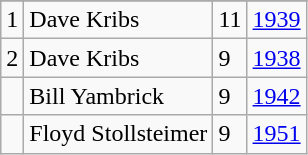<table class="wikitable">
<tr>
</tr>
<tr>
<td>1</td>
<td>Dave Kribs</td>
<td>11</td>
<td><a href='#'>1939</a></td>
</tr>
<tr>
<td>2</td>
<td>Dave Kribs</td>
<td>9</td>
<td><a href='#'>1938</a></td>
</tr>
<tr>
<td></td>
<td>Bill Yambrick</td>
<td>9</td>
<td><a href='#'>1942</a></td>
</tr>
<tr>
<td></td>
<td>Floyd Stollsteimer</td>
<td>9</td>
<td><a href='#'>1951</a></td>
</tr>
</table>
